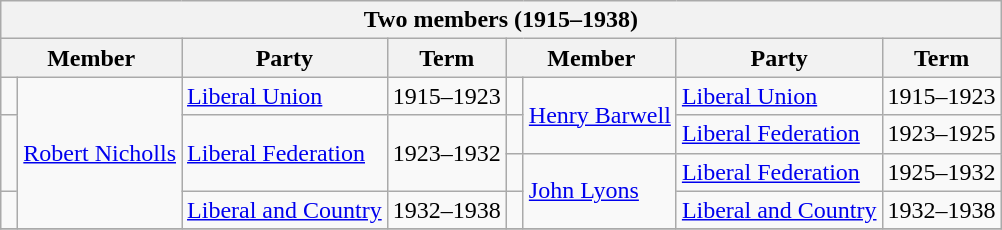<table class="wikitable">
<tr>
<th colspan=8>Two members (1915–1938)</th>
</tr>
<tr>
<th colspan=2>Member</th>
<th>Party</th>
<th>Term</th>
<th colspan=2>Member</th>
<th>Party</th>
<th>Term</th>
</tr>
<tr>
<td> </td>
<td rowspan=4><a href='#'>Robert Nicholls</a></td>
<td><a href='#'>Liberal Union</a></td>
<td>1915–1923</td>
<td> </td>
<td rowspan=2><a href='#'>Henry Barwell</a></td>
<td><a href='#'>Liberal Union</a></td>
<td>1915–1923</td>
</tr>
<tr>
<td rowspan=2 > </td>
<td rowspan=2><a href='#'>Liberal Federation</a></td>
<td rowspan=2>1923–1932</td>
<td> </td>
<td><a href='#'>Liberal Federation</a></td>
<td>1923–1925</td>
</tr>
<tr>
<td> </td>
<td rowspan=2><a href='#'>John Lyons</a></td>
<td><a href='#'>Liberal Federation</a></td>
<td>1925–1932</td>
</tr>
<tr>
<td> </td>
<td><a href='#'>Liberal and Country</a></td>
<td>1932–1938</td>
<td> </td>
<td><a href='#'>Liberal and Country</a></td>
<td>1932–1938</td>
</tr>
<tr>
</tr>
</table>
